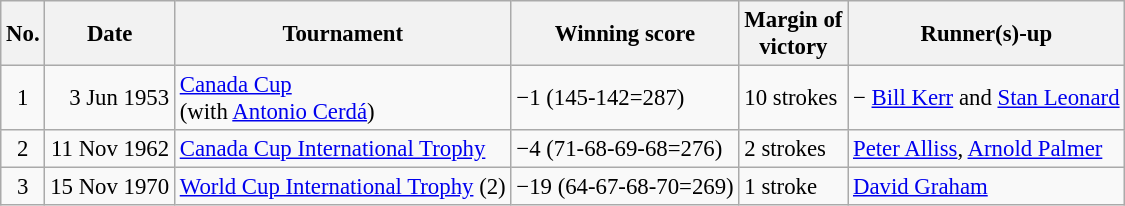<table class="wikitable" style="font-size:95%;">
<tr>
<th>No.</th>
<th>Date</th>
<th>Tournament</th>
<th>Winning score</th>
<th>Margin of<br>victory</th>
<th>Runner(s)-up</th>
</tr>
<tr>
<td align=center>1</td>
<td align=right>3 Jun 1953</td>
<td><a href='#'>Canada Cup</a><br>(with  <a href='#'>Antonio Cerdá</a>)</td>
<td>−1 (145-142=287)</td>
<td>10 strokes</td>
<td> − <a href='#'>Bill Kerr</a> and <a href='#'>Stan Leonard</a></td>
</tr>
<tr>
<td align=center>2</td>
<td align=right>11 Nov 1962</td>
<td><a href='#'>Canada Cup International Trophy</a></td>
<td>−4 (71-68-69-68=276)</td>
<td>2 strokes</td>
<td> <a href='#'>Peter Alliss</a>,  <a href='#'>Arnold Palmer</a></td>
</tr>
<tr>
<td align=center>3</td>
<td align=right>15 Nov 1970</td>
<td><a href='#'>World Cup International Trophy</a> (2)</td>
<td>−19 (64-67-68-70=269)</td>
<td>1 stroke</td>
<td> <a href='#'>David Graham</a></td>
</tr>
</table>
